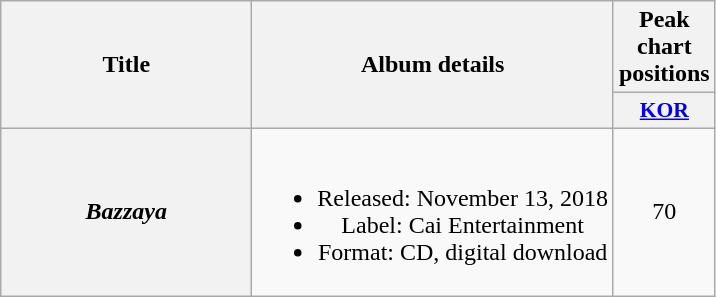<table class="wikitable plainrowheaders" style="text-align:center;">
<tr>
<th rowspan="2" scope="col" style="width:10em;">Title</th>
<th rowspan="2" scope="col">Album details</th>
<th colspan="1" scope="col">Peak chart positions</th>
</tr>
<tr>
<th scope="col" style="width:2.2em;font-size:90%;"><a href='#'>KOR</a><br></th>
</tr>
<tr>
<th scope="row"><em>Bazzaya</em></th>
<td><br><ul><li>Released: November 13, 2018</li><li>Label: Cai Entertainment</li><li>Format: CD, digital download</li></ul></td>
<td>70</td>
</tr>
</table>
